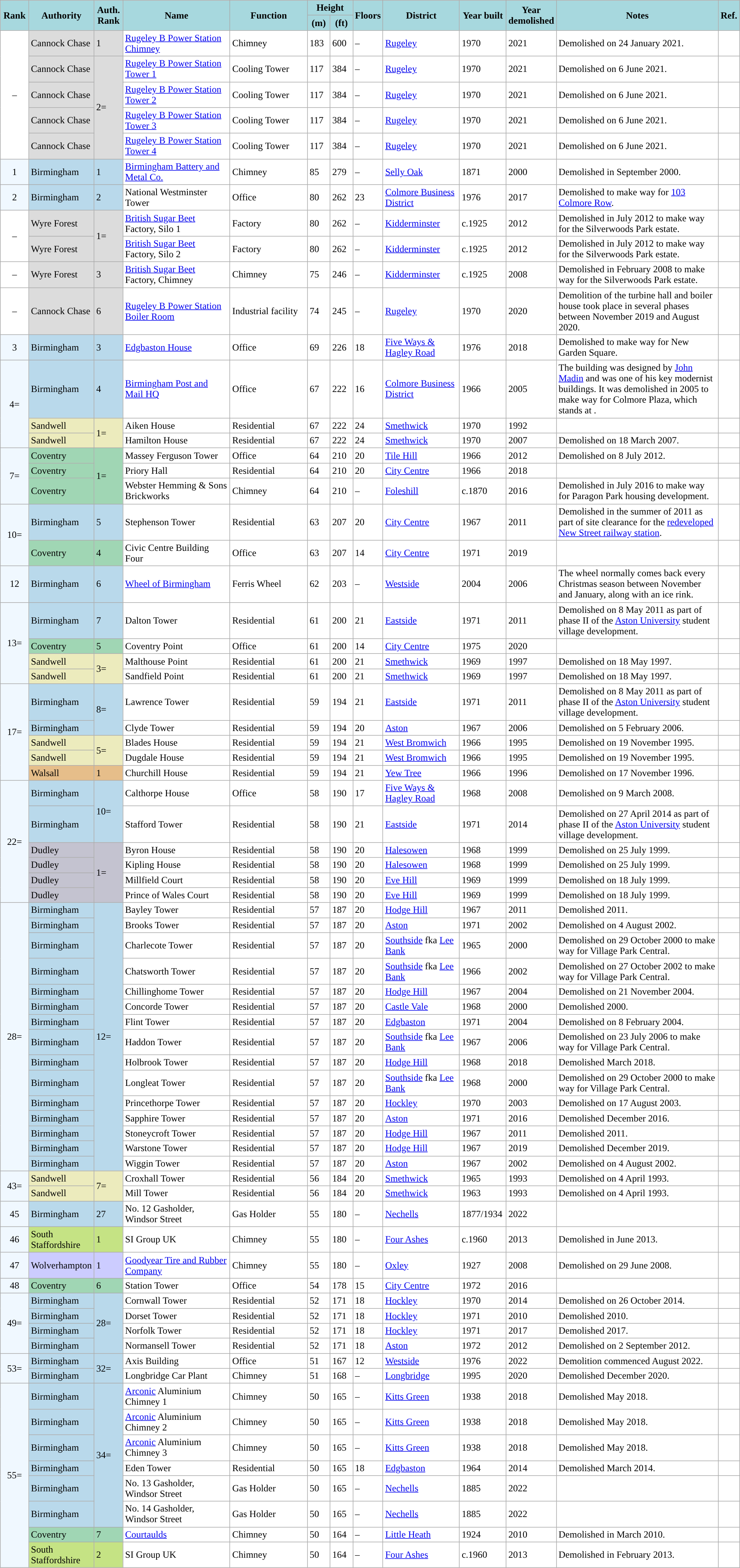<table class="wikitable sortable" style="border:#999; background:white;">
<tr>
<th class="unsortable" rowspan="2" style="background-color:#A7D8DE; text-align:center; width:45px;"><span><strong>Rank</strong></span></th>
<th rowspan="2" style="background-color:#A7D8DE; text-align:center; width: 90px;"><span><strong>Authority</strong></span></th>
<th rowspan="2" class="unsortable" style="background-color:#A7D8DE; text-align:center; width: 45px;"><span><strong>Auth. Rank</strong></span></th>
<th rowspan="2" style="background-color:#A7D8DE; text-align:center; width:285px;"><span><strong>Name</strong></span></th>
<th rowspan="2" style="background-color:#A7D8DE; text-align:center; width:190px;"><span><strong>Function</strong></span></th>
<th colspan="2" style="background-color:#A7D8DE; text-align:center"><span><strong>Height</strong></span></th>
<th rowspan="2" style="background-color:#A7D8DE; text-align:center; width:35px;"><span><strong>Floors</strong></span></th>
<th rowspan="2" style="background-color:#A7D8DE; text-align:center; width:160px;"><span><strong>District</strong></span></th>
<th rowspan="2" style="background-color:#A7D8DE; text-align:center; width:75px;"><span><strong>Year built</strong></span></th>
<th rowspan="2" style="background-color:#A7D8DE; text-align:center; width:75px;"><span><strong>Year demolished</strong></span></th>
<th class="unsortable" rowspan="2" style="background-color:#A7D8DE; text-align:center; width:500px;"><span><strong>Notes</strong></span></th>
<th class="unsortable" rowspan="2" style="background-color:#A7D8DE; text-align:center; width:30px;"><span><strong>Ref.</strong></span></th>
</tr>
<tr>
<th class="unsortable" style="background-color:#A7D8DE; text-align:center; width:40px;"><span><strong>(m)</strong></span></th>
<th class="unsortable" style="background-color:#A7D8DE; text-align:center; width:40px;"><span><strong>(ft)</strong></span></th>
</tr>
<tr>
<td rowspan="5" style="text-align:center;">–</td>
<td style="background-color:#DCDCDC">Cannock Chase</td>
<td style="background-color:#DCDCDC">1</td>
<td><a href='#'>Rugeley B Power Station Chimney</a></td>
<td>Chimney</td>
<td>183</td>
<td>600</td>
<td>–</td>
<td><a href='#'>Rugeley</a></td>
<td>1970</td>
<td>2021</td>
<td>Demolished on 24 January 2021.</td>
<td></td>
</tr>
<tr>
<td style="background-color:#DCDCDC">Cannock Chase</td>
<td rowspan="4" style="background-color:#DCDCDC">2=</td>
<td><a href='#'>Rugeley B Power Station Tower 1</a></td>
<td>Cooling Tower</td>
<td>117</td>
<td>384</td>
<td>–</td>
<td><a href='#'>Rugeley</a></td>
<td>1970</td>
<td>2021</td>
<td>Demolished on 6 June 2021.</td>
<td></td>
</tr>
<tr>
<td style="background-color:#DCDCDC">Cannock Chase</td>
<td><a href='#'>Rugeley B Power Station Tower 2</a></td>
<td>Cooling Tower</td>
<td>117</td>
<td>384</td>
<td>–</td>
<td><a href='#'>Rugeley</a></td>
<td>1970</td>
<td>2021</td>
<td>Demolished on 6 June 2021.</td>
<td></td>
</tr>
<tr>
<td style="background-color:#DCDCDC">Cannock Chase</td>
<td><a href='#'>Rugeley B Power Station Tower 3</a></td>
<td>Cooling Tower</td>
<td>117</td>
<td>384</td>
<td>–</td>
<td><a href='#'>Rugeley</a></td>
<td>1970</td>
<td>2021</td>
<td>Demolished on 6 June 2021.</td>
<td></td>
</tr>
<tr>
<td style="background-color:#DCDCDC">Cannock Chase</td>
<td><a href='#'>Rugeley B Power Station Tower 4</a></td>
<td>Cooling Tower</td>
<td>117</td>
<td>384</td>
<td>–</td>
<td><a href='#'>Rugeley</a></td>
<td>1970</td>
<td>2021</td>
<td>Demolished on 6 June 2021.</td>
<td></td>
</tr>
<tr>
<td style="text-align:center; background:#F0F8FF;">1</td>
<td style="background-color:#B9D9EB">Birmingham</td>
<td style="background-color:#B9D9EB">1</td>
<td><a href='#'>Birmingham Battery and Metal Co.</a></td>
<td>Chimney</td>
<td>85</td>
<td>279</td>
<td>–</td>
<td><a href='#'>Selly Oak</a></td>
<td>1871</td>
<td>2000</td>
<td>Demolished in September 2000.</td>
<td></td>
</tr>
<tr>
<td style="text-align:center; background:#F0F8FF;">2</td>
<td style="background-color:#B9D9EB">Birmingham</td>
<td style="background-color:#B9D9EB">2</td>
<td>National Westminster Tower</td>
<td>Office</td>
<td>80</td>
<td>262</td>
<td>23</td>
<td><a href='#'>Colmore Business District</a></td>
<td>1976</td>
<td>2017</td>
<td>Demolished to make way for <a href='#'>103 Colmore Row</a>.</td>
<td></td>
</tr>
<tr>
<td rowspan="2" style="text-align:center;">–</td>
<td style="background-color:#DCDCDC">Wyre Forest</td>
<td rowspan="2" style="background-color:#DCDCDC">1=</td>
<td><a href='#'>British Sugar Beet</a> Factory, Silo 1</td>
<td>Factory</td>
<td>80</td>
<td>262</td>
<td>–</td>
<td><a href='#'>Kidderminster</a></td>
<td>c.1925</td>
<td>2012</td>
<td>Demolished in July 2012 to make way for the Silverwoods Park estate.</td>
<td></td>
</tr>
<tr>
<td style="background-color:#DCDCDC">Wyre Forest</td>
<td><a href='#'>British Sugar Beet</a> Factory, Silo 2</td>
<td>Factory</td>
<td>80</td>
<td>262</td>
<td>–</td>
<td><a href='#'>Kidderminster</a></td>
<td>c.1925</td>
<td>2012</td>
<td>Demolished in July 2012 to make way for the Silverwoods Park estate.</td>
<td></td>
</tr>
<tr>
<td style="text-align:center;">–</td>
<td style="background-color:#DCDCDC">Wyre Forest</td>
<td style="background-color:#DCDCDC">3</td>
<td><a href='#'>British Sugar Beet</a> Factory, Chimney</td>
<td>Chimney</td>
<td>75</td>
<td>246</td>
<td>–</td>
<td><a href='#'>Kidderminster</a></td>
<td>c.1925</td>
<td>2008</td>
<td>Demolished in February 2008 to make way for the Silverwoods Park estate.</td>
<td></td>
</tr>
<tr>
<td style="text-align:center;">–</td>
<td style="background-color:#DCDCDC">Cannock Chase</td>
<td style="background-color:#DCDCDC">6</td>
<td><a href='#'>Rugeley B Power Station Boiler Room</a></td>
<td>Industrial facility</td>
<td>74</td>
<td>245</td>
<td>–</td>
<td><a href='#'>Rugeley</a></td>
<td>1970</td>
<td>2020</td>
<td>Demolition of the turbine hall and boiler house took place in several phases between November 2019 and August 2020.</td>
<td></td>
</tr>
<tr>
<td style="text-align:center; background:#F0F8FF;">3</td>
<td style="background-color:#B9D9EB">Birmingham</td>
<td style="background-color:#B9D9EB">3</td>
<td><a href='#'>Edgbaston House</a></td>
<td>Office</td>
<td>69</td>
<td>226</td>
<td>18</td>
<td><a href='#'>Five Ways & Hagley Road</a></td>
<td>1976</td>
<td>2018</td>
<td>Demolished to make way for New Garden Square.</td>
<td></td>
</tr>
<tr>
<td rowspan="3" style="text-align:center; background:#F0F8FF;">4=</td>
<td style="background-color:#B9D9EB">Birmingham</td>
<td style="background-color:#B9D9EB">4</td>
<td><a href='#'>Birmingham Post and Mail HQ</a></td>
<td>Office</td>
<td>67</td>
<td>222</td>
<td>16</td>
<td><a href='#'>Colmore Business District</a></td>
<td>1966</td>
<td>2005</td>
<td>The building was designed by <a href='#'>John Madin</a> and was one of his key modernist buildings. It was demolished in 2005 to make way for Colmore Plaza, which stands at .</td>
<td></td>
</tr>
<tr>
<td style="background-color:#ECEBBD">Sandwell</td>
<td rowspan="2" style="background-color:#ECEBBD">1=</td>
<td>Aiken House</td>
<td>Residential</td>
<td>67</td>
<td>222</td>
<td>24</td>
<td><a href='#'>Smethwick</a></td>
<td>1970</td>
<td>1992</td>
<td></td>
<td></td>
</tr>
<tr>
<td style="background-color:#ECEBBD">Sandwell</td>
<td>Hamilton House</td>
<td>Residential</td>
<td>67</td>
<td>222</td>
<td>24</td>
<td><a href='#'>Smethwick</a></td>
<td>1970</td>
<td>2007</td>
<td>Demolished on 18 March 2007.</td>
<td></td>
</tr>
<tr>
<td rowspan="3" style="text-align:center; background:#F0F8FF;">7=</td>
<td style="background-color:#A0D6B4">Coventry</td>
<td rowspan="3" style="background-color:#A0D6B4">1=</td>
<td>Massey Ferguson Tower</td>
<td>Office</td>
<td>64</td>
<td>210</td>
<td>20</td>
<td><a href='#'>Tile Hill</a></td>
<td>1966</td>
<td>2012</td>
<td>Demolished on 8 July 2012.</td>
<td></td>
</tr>
<tr>
<td style="background-color:#A0D6B4">Coventry</td>
<td>Priory Hall</td>
<td>Residential</td>
<td>64</td>
<td>210</td>
<td>20</td>
<td><a href='#'>City Centre</a></td>
<td>1966</td>
<td>2018</td>
<td></td>
<td></td>
</tr>
<tr>
<td style="background-color:#A0D6B4">Coventry</td>
<td>Webster Hemming & Sons Brickworks</td>
<td>Chimney</td>
<td>64</td>
<td>210</td>
<td>–</td>
<td><a href='#'>Foleshill</a></td>
<td>c.1870</td>
<td>2016</td>
<td>Demolished in July 2016 to make way for Paragon Park housing development.</td>
<td></td>
</tr>
<tr>
<td rowspan="2" style="text-align:center; background:#F0F8FF;">10=</td>
<td style="background-color:#B9D9EB">Birmingham</td>
<td style="background-color:#B9D9EB">5</td>
<td>Stephenson Tower</td>
<td>Residential</td>
<td>63</td>
<td>207</td>
<td>20</td>
<td><a href='#'>City Centre</a></td>
<td>1967</td>
<td>2011</td>
<td>Demolished in the summer of 2011 as part of site clearance for the <a href='#'>redeveloped New Street railway station</a>.</td>
<td></td>
</tr>
<tr>
<td style="background-color:#A0D6B4">Coventry</td>
<td style="background-color:#A0D6B4">4</td>
<td>Civic Centre Building Four</td>
<td>Office</td>
<td>63</td>
<td>207</td>
<td>14</td>
<td><a href='#'>City Centre</a></td>
<td>1971</td>
<td>2019</td>
<td></td>
<td></td>
</tr>
<tr>
<td style="text-align:center; background:#F0F8FF;">12</td>
<td style="background-color:#B9D9EB">Birmingham</td>
<td style="background-color:#B9D9EB">6</td>
<td><a href='#'>Wheel of Birmingham</a></td>
<td>Ferris Wheel</td>
<td>62</td>
<td>203</td>
<td>–</td>
<td><a href='#'>Westside</a></td>
<td>2004</td>
<td>2006</td>
<td>The wheel normally comes back every Christmas season between November and January, along with an ice rink.</td>
<td></td>
</tr>
<tr>
<td rowspan="4" style="text-align:center; background:#F0F8FF;">13=</td>
<td style="background-color:#B9D9EB">Birmingham</td>
<td style="background-color:#B9D9EB">7</td>
<td>Dalton Tower</td>
<td>Residential</td>
<td>61</td>
<td>200</td>
<td>21</td>
<td><a href='#'>Eastside</a></td>
<td>1971</td>
<td>2011</td>
<td>Demolished on 8 May 2011 as part of phase II of the <a href='#'>Aston University</a> student village development.</td>
<td></td>
</tr>
<tr>
<td style="background-color:#A0D6B4">Coventry</td>
<td style="background-color:#A0D6B4">5</td>
<td>Coventry Point</td>
<td>Office</td>
<td>61</td>
<td>200</td>
<td>14</td>
<td><a href='#'>City Centre</a></td>
<td>1975</td>
<td>2020</td>
<td></td>
<td></td>
</tr>
<tr>
<td style="background-color:#ECEBBD">Sandwell</td>
<td rowspan="2" style="background-color:#ECEBBD">3=</td>
<td>Malthouse Point</td>
<td>Residential</td>
<td>61</td>
<td>200</td>
<td>21</td>
<td><a href='#'>Smethwick</a></td>
<td>1969</td>
<td>1997</td>
<td>Demolished on 18 May 1997.</td>
<td></td>
</tr>
<tr>
<td style="background-color:#ECEBBD">Sandwell</td>
<td>Sandfield Point</td>
<td>Residential</td>
<td>61</td>
<td>200</td>
<td>21</td>
<td><a href='#'>Smethwick</a></td>
<td>1969</td>
<td>1997</td>
<td>Demolished on 18 May 1997.</td>
<td></td>
</tr>
<tr>
<td rowspan="5" style="text-align:center; background:#F0F8FF;">17=</td>
<td style="background-color:#B9D9EB">Birmingham</td>
<td rowspan="2" style="background-color:#B9D9EB">8=</td>
<td>Lawrence Tower</td>
<td>Residential</td>
<td>59</td>
<td>194</td>
<td>21</td>
<td><a href='#'>Eastside</a></td>
<td>1971</td>
<td>2011</td>
<td>Demolished on 8 May 2011 as part of phase II of the <a href='#'>Aston University</a> student village development.</td>
<td></td>
</tr>
<tr>
<td style="background-color:#B9D9EB">Birmingham</td>
<td>Clyde Tower</td>
<td>Residential</td>
<td>59</td>
<td>194</td>
<td>20</td>
<td><a href='#'>Aston</a></td>
<td>1967</td>
<td>2006</td>
<td>Demolished on 5 February 2006.</td>
<td></td>
</tr>
<tr>
<td style="background-color:#ECEBBD">Sandwell</td>
<td rowspan="2" style="background-color:#ECEBBD">5=</td>
<td>Blades House</td>
<td>Residential</td>
<td>59</td>
<td>194</td>
<td>21</td>
<td><a href='#'>West Bromwich</a></td>
<td>1966</td>
<td>1995</td>
<td>Demolished on 19 November 1995.</td>
<td></td>
</tr>
<tr>
<td style="background-color:#ECEBBD">Sandwell</td>
<td>Dugdale House</td>
<td>Residential</td>
<td>59</td>
<td>194</td>
<td>21</td>
<td><a href='#'>West Bromwich</a></td>
<td>1966</td>
<td>1995</td>
<td>Demolished on 19 November 1995.</td>
<td></td>
</tr>
<tr>
<td style="background-color:#E6BE8A">Walsall</td>
<td style="background-color:#E6BE8A">1</td>
<td>Churchill House</td>
<td>Residential</td>
<td>59</td>
<td>194</td>
<td>21</td>
<td><a href='#'>Yew Tree</a></td>
<td>1966</td>
<td>1996</td>
<td>Demolished on 17 November 1996.</td>
<td></td>
</tr>
<tr>
<td rowspan="6" style="text-align:center; background:#F0F8FF;">22=</td>
<td style="background-color:#B9D9EB">Birmingham</td>
<td rowspan="2" style="background-color:#B9D9EB">10=</td>
<td>Calthorpe House</td>
<td>Office</td>
<td>58</td>
<td>190</td>
<td>17</td>
<td><a href='#'>Five Ways & Hagley Road</a></td>
<td>1968</td>
<td>2008</td>
<td>Demolished on 9 March 2008.</td>
<td></td>
</tr>
<tr>
<td style="background-color:#B9D9EB">Birmingham</td>
<td>Stafford Tower</td>
<td>Residential</td>
<td>58</td>
<td>190</td>
<td>21</td>
<td><a href='#'>Eastside</a></td>
<td>1971</td>
<td>2014</td>
<td>Demolished on 27 April 2014 as part of phase II of the <a href='#'>Aston University</a> student village development.</td>
<td></td>
</tr>
<tr>
<td style="background-color:#C4C3D0">Dudley</td>
<td rowspan="4" style="background-color:#C4C3D0">1=</td>
<td>Byron House</td>
<td>Residential</td>
<td>58</td>
<td>190</td>
<td>20</td>
<td><a href='#'>Halesowen</a></td>
<td>1968</td>
<td>1999</td>
<td>Demolished on 25 July 1999.</td>
<td></td>
</tr>
<tr>
<td style="background-color:#C4C3D0">Dudley</td>
<td>Kipling House</td>
<td>Residential</td>
<td>58</td>
<td>190</td>
<td>20</td>
<td><a href='#'>Halesowen</a></td>
<td>1968</td>
<td>1999</td>
<td>Demolished on 25 July 1999.</td>
<td></td>
</tr>
<tr>
<td style="background-color:#C4C3D0">Dudley</td>
<td>Millfield Court</td>
<td>Residential</td>
<td>58</td>
<td>190</td>
<td>20</td>
<td><a href='#'>Eve Hill</a></td>
<td>1969</td>
<td>1999</td>
<td>Demolished on 18 July 1999.</td>
<td></td>
</tr>
<tr>
<td style="background-color:#C4C3D0">Dudley</td>
<td>Prince of Wales Court</td>
<td>Residential</td>
<td>58</td>
<td>190</td>
<td>20</td>
<td><a href='#'>Eve Hill</a></td>
<td>1969</td>
<td>1999</td>
<td>Demolished on 18 July 1999.</td>
<td></td>
</tr>
<tr>
<td rowspan="15" style="text-align:center; background:#F0F8FF;">28=</td>
<td style="background-color:#B9D9EB">Birmingham</td>
<td rowspan="15" style="background-color:#B9D9EB">12=</td>
<td>Bayley Tower</td>
<td>Residential</td>
<td>57</td>
<td>187</td>
<td>20</td>
<td><a href='#'>Hodge Hill</a></td>
<td>1967</td>
<td>2011</td>
<td>Demolished 2011.</td>
<td></td>
</tr>
<tr>
<td style="background-color:#B9D9EB">Birmingham</td>
<td>Brooks Tower</td>
<td>Residential</td>
<td>57</td>
<td>187</td>
<td>20</td>
<td><a href='#'>Aston</a></td>
<td>1971</td>
<td>2002</td>
<td>Demolished on 4 August 2002.</td>
<td></td>
</tr>
<tr>
<td style="background-color:#B9D9EB">Birmingham</td>
<td>Charlecote Tower</td>
<td>Residential</td>
<td>57</td>
<td>187</td>
<td>20</td>
<td><a href='#'>Southside</a> fka <a href='#'>Lee Bank</a></td>
<td>1965</td>
<td>2000</td>
<td>Demolished on 29 October 2000 to make way for Village Park Central.</td>
<td></td>
</tr>
<tr>
<td style="background-color:#B9D9EB">Birmingham</td>
<td>Chatsworth Tower</td>
<td>Residential</td>
<td>57</td>
<td>187</td>
<td>20</td>
<td><a href='#'>Southside</a> fka <a href='#'>Lee Bank</a></td>
<td>1966</td>
<td>2002</td>
<td>Demolished on 27 October 2002 to make way for Village Park Central.</td>
<td></td>
</tr>
<tr>
<td style="background-color:#B9D9EB">Birmingham</td>
<td>Chillinghome Tower</td>
<td>Residential</td>
<td>57</td>
<td>187</td>
<td>20</td>
<td><a href='#'>Hodge Hill</a></td>
<td>1967</td>
<td>2004</td>
<td>Demolished on 21 November 2004.</td>
<td></td>
</tr>
<tr>
<td style="background-color:#B9D9EB">Birmingham</td>
<td>Concorde Tower</td>
<td>Residential</td>
<td>57</td>
<td>187</td>
<td>20</td>
<td><a href='#'>Castle Vale</a></td>
<td>1968</td>
<td>2000</td>
<td>Demolished 2000.</td>
<td></td>
</tr>
<tr>
<td style="background-color:#B9D9EB">Birmingham</td>
<td>Flint Tower</td>
<td>Residential</td>
<td>57</td>
<td>187</td>
<td>20</td>
<td><a href='#'>Edgbaston</a></td>
<td>1971</td>
<td>2004</td>
<td>Demolished on 8 February 2004.</td>
<td></td>
</tr>
<tr>
<td style="background-color:#B9D9EB">Birmingham</td>
<td>Haddon Tower</td>
<td>Residential</td>
<td>57</td>
<td>187</td>
<td>20</td>
<td><a href='#'>Southside</a> fka <a href='#'>Lee Bank</a></td>
<td>1967</td>
<td>2006</td>
<td>Demolished on 23 July 2006 to make way for Village Park Central.</td>
<td></td>
</tr>
<tr>
<td style="background-color:#B9D9EB">Birmingham</td>
<td>Holbrook Tower</td>
<td>Residential</td>
<td>57</td>
<td>187</td>
<td>20</td>
<td><a href='#'>Hodge Hill</a></td>
<td>1968</td>
<td>2018</td>
<td>Demolished March 2018.</td>
<td></td>
</tr>
<tr>
<td style="background-color:#B9D9EB">Birmingham</td>
<td>Longleat Tower</td>
<td>Residential</td>
<td>57</td>
<td>187</td>
<td>20</td>
<td><a href='#'>Southside</a> fka <a href='#'>Lee Bank</a></td>
<td>1968</td>
<td>2000</td>
<td>Demolished on 29 October 2000 to make way for Village Park Central.</td>
<td></td>
</tr>
<tr>
<td style="background-color:#B9D9EB">Birmingham</td>
<td>Princethorpe Tower</td>
<td>Residential</td>
<td>57</td>
<td>187</td>
<td>20</td>
<td><a href='#'>Hockley</a></td>
<td>1970</td>
<td>2003</td>
<td>Demolished on 17 August 2003.</td>
<td></td>
</tr>
<tr>
<td style="background-color:#B9D9EB">Birmingham</td>
<td>Sapphire Tower</td>
<td>Residential</td>
<td>57</td>
<td>187</td>
<td>20</td>
<td><a href='#'>Aston</a></td>
<td>1971</td>
<td>2016</td>
<td>Demolished December 2016.</td>
<td></td>
</tr>
<tr>
<td style="background-color:#B9D9EB">Birmingham</td>
<td>Stoneycroft Tower</td>
<td>Residential</td>
<td>57</td>
<td>187</td>
<td>20</td>
<td><a href='#'>Hodge Hill</a></td>
<td>1967</td>
<td>2011</td>
<td>Demolished 2011.</td>
<td></td>
</tr>
<tr>
<td style="background-color:#B9D9EB">Birmingham</td>
<td>Warstone Tower</td>
<td>Residential</td>
<td>57</td>
<td>187</td>
<td>20</td>
<td><a href='#'>Hodge Hill</a></td>
<td>1967</td>
<td>2019</td>
<td>Demolished December 2019.</td>
<td></td>
</tr>
<tr>
<td style="background-color:#B9D9EB">Birmingham</td>
<td>Wiggin Tower</td>
<td>Residential</td>
<td>57</td>
<td>187</td>
<td>20</td>
<td><a href='#'>Aston</a></td>
<td>1967</td>
<td>2002</td>
<td>Demolished on 4 August 2002.</td>
<td></td>
</tr>
<tr>
<td rowspan="2" style="text-align:center; background:#F0F8FF;">43=</td>
<td style="background-color:#ECEBBD">Sandwell</td>
<td rowspan="2" style="background-color:#ECEBBD">7=</td>
<td>Croxhall Tower</td>
<td>Residential</td>
<td>56</td>
<td>184</td>
<td>20</td>
<td><a href='#'>Smethwick</a></td>
<td>1965</td>
<td>1993</td>
<td>Demolished on 4 April 1993.</td>
<td></td>
</tr>
<tr>
<td style="background-color:#ECEBBD">Sandwell</td>
<td>Mill Tower</td>
<td>Residential</td>
<td>56</td>
<td>184</td>
<td>20</td>
<td><a href='#'>Smethwick</a></td>
<td>1963</td>
<td>1993</td>
<td>Demolished on 4 April 1993.</td>
<td></td>
</tr>
<tr>
<td style="text-align:center; background:#F0F8FF;">45</td>
<td style="background-color:#B9D9EB">Birmingham</td>
<td style="background-color:#B9D9EB">27</td>
<td>No. 12 Gasholder, Windsor Street</td>
<td>Gas Holder</td>
<td>55</td>
<td>180</td>
<td>–</td>
<td><a href='#'>Nechells</a></td>
<td>1877/1934</td>
<td>2022</td>
<td></td>
<td></td>
</tr>
<tr>
<td style="text-align:center; background:#F0F8FF;">46</td>
<td style="background-color:#C5E384">South Staffordshire</td>
<td style="background-color:#C5E384">1</td>
<td>SI Group UK</td>
<td>Chimney</td>
<td>55</td>
<td>180</td>
<td>–</td>
<td><a href='#'>Four Ashes</a></td>
<td>c.1960</td>
<td>2013</td>
<td>Demolished in June 2013.</td>
<td></td>
</tr>
<tr>
<td style="text-align:center; background:#F0F8FF;">47</td>
<td style="background-color:#CCCCFF">Wolverhampton</td>
<td style="background-color:#CCCCFF">1</td>
<td><a href='#'>Goodyear Tire and Rubber Company</a></td>
<td>Chimney</td>
<td>55</td>
<td>180</td>
<td>–</td>
<td><a href='#'>Oxley</a></td>
<td>1927</td>
<td>2008</td>
<td>Demolished on 29 June 2008.</td>
<td></td>
</tr>
<tr>
<td style="text-align:center; background:#F0F8FF;">48</td>
<td style="background-color:#A0D6B4">Coventry</td>
<td style="background-color:#A0D6B4">6</td>
<td>Station Tower</td>
<td>Office</td>
<td>54</td>
<td>178</td>
<td>15</td>
<td><a href='#'>City Centre</a></td>
<td>1972</td>
<td>2016</td>
<td></td>
<td></td>
</tr>
<tr>
<td rowspan="4" style="text-align:center; background:#F0F8FF;">49=</td>
<td style="background-color:#B9D9EB">Birmingham</td>
<td rowspan="4" style="background-color:#B9D9EB">28=</td>
<td>Cornwall Tower</td>
<td>Residential</td>
<td>52</td>
<td>171</td>
<td>18</td>
<td><a href='#'>Hockley</a></td>
<td>1970</td>
<td>2014</td>
<td>Demolished on 26 October 2014.</td>
<td></td>
</tr>
<tr>
<td style="background-color:#B9D9EB">Birmingham</td>
<td>Dorset Tower</td>
<td>Residential</td>
<td>52</td>
<td>171</td>
<td>18</td>
<td><a href='#'>Hockley</a></td>
<td>1971</td>
<td>2010</td>
<td>Demolished 2010.</td>
<td></td>
</tr>
<tr>
<td style="background-color:#B9D9EB">Birmingham</td>
<td>Norfolk Tower</td>
<td>Residential</td>
<td>52</td>
<td>171</td>
<td>18</td>
<td><a href='#'>Hockley</a></td>
<td>1971</td>
<td>2017</td>
<td>Demolished 2017.</td>
<td></td>
</tr>
<tr>
<td style="background-color:#B9D9EB">Birmingham</td>
<td>Normansell Tower</td>
<td>Residential</td>
<td>52</td>
<td>171</td>
<td>18</td>
<td><a href='#'>Aston</a></td>
<td>1972</td>
<td>2012</td>
<td>Demolished on 2 September 2012.</td>
<td></td>
</tr>
<tr>
<td rowspan="2" style="text-align:center; background:#F0F8FF;">53=</td>
<td style="background-color:#B9D9EB">Birmingham</td>
<td rowspan="2" style="background-color:#B9D9EB">32=</td>
<td>Axis Building</td>
<td>Office</td>
<td>51</td>
<td>167</td>
<td>12</td>
<td><a href='#'>Westside</a></td>
<td>1976</td>
<td>2022</td>
<td>Demolition commenced August 2022.</td>
<td></td>
</tr>
<tr>
<td style="background-color:#B9D9EB">Birmingham</td>
<td>Longbridge Car Plant</td>
<td>Chimney</td>
<td>51</td>
<td>168</td>
<td>–</td>
<td><a href='#'>Longbridge</a></td>
<td>1995</td>
<td>2020</td>
<td>Demolished December 2020.</td>
<td></td>
</tr>
<tr>
<td rowspan="8" style="text-align:center; background:#F0F8FF;">55=</td>
<td style="background-color:#B9D9EB">Birmingham</td>
<td rowspan="6" style="background-color:#B9D9EB">34=</td>
<td><a href='#'>Arconic</a> Aluminium Chimney 1</td>
<td>Chimney</td>
<td>50</td>
<td>165</td>
<td>–</td>
<td><a href='#'>Kitts Green</a></td>
<td>1938</td>
<td>2018</td>
<td>Demolished May 2018.</td>
<td></td>
</tr>
<tr>
<td style="background-color:#B9D9EB">Birmingham</td>
<td><a href='#'>Arconic</a> Aluminium Chimney 2</td>
<td>Chimney</td>
<td>50</td>
<td>165</td>
<td>–</td>
<td><a href='#'>Kitts Green</a></td>
<td>1938</td>
<td>2018</td>
<td>Demolished May 2018.</td>
<td></td>
</tr>
<tr>
<td style="background-color:#B9D9EB">Birmingham</td>
<td><a href='#'>Arconic</a> Aluminium Chimney 3</td>
<td>Chimney</td>
<td>50</td>
<td>165</td>
<td>–</td>
<td><a href='#'>Kitts Green</a></td>
<td>1938</td>
<td>2018</td>
<td>Demolished May 2018.</td>
<td></td>
</tr>
<tr>
<td style="background-color:#B9D9EB">Birmingham</td>
<td>Eden Tower</td>
<td>Residential</td>
<td>50</td>
<td>165</td>
<td>18</td>
<td><a href='#'>Edgbaston</a></td>
<td>1964</td>
<td>2014</td>
<td>Demolished March 2014.</td>
<td></td>
</tr>
<tr>
<td style="background-color:#B9D9EB">Birmingham</td>
<td>No. 13 Gasholder, Windsor Street</td>
<td>Gas Holder</td>
<td>50</td>
<td>165</td>
<td>–</td>
<td><a href='#'>Nechells</a></td>
<td>1885</td>
<td>2022</td>
<td></td>
<td></td>
</tr>
<tr>
<td style="background-color:#B9D9EB">Birmingham</td>
<td>No. 14 Gasholder, Windsor Street</td>
<td>Gas Holder</td>
<td>50</td>
<td>165</td>
<td>–</td>
<td><a href='#'>Nechells</a></td>
<td>1885</td>
<td>2022</td>
<td></td>
<td></td>
</tr>
<tr>
<td style="background-color:#A0D6B4">Coventry</td>
<td style="background-color:#A0D6B4">7</td>
<td><a href='#'>Courtaulds</a></td>
<td>Chimney</td>
<td>50</td>
<td>164</td>
<td>–</td>
<td><a href='#'>Little Heath</a></td>
<td>1924</td>
<td>2010</td>
<td>Demolished in March 2010.</td>
<td></td>
</tr>
<tr>
<td style="background-color:#C5E384">South Staffordshire</td>
<td style="background-color:#C5E384">2</td>
<td>SI Group UK</td>
<td>Chimney</td>
<td>50</td>
<td>164</td>
<td>–</td>
<td><a href='#'>Four Ashes</a></td>
<td>c.1960</td>
<td>2013</td>
<td>Demolished in February 2013.</td>
<td></td>
</tr>
</table>
